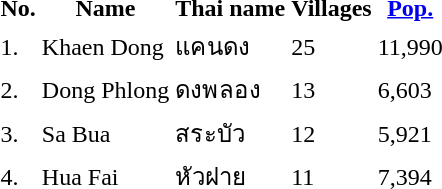<table>
<tr>
<th>No.</th>
<th>Name</th>
<th>Thai name</th>
<th>Villages</th>
<th><a href='#'>Pop.</a></th>
</tr>
<tr>
<td>1.</td>
<td>Khaen Dong</td>
<td>แคนดง</td>
<td>25</td>
<td>11,990</td>
<td></td>
</tr>
<tr>
<td>2.</td>
<td>Dong Phlong</td>
<td>ดงพลอง</td>
<td>13</td>
<td>6,603</td>
<td></td>
</tr>
<tr>
<td>3.</td>
<td>Sa Bua</td>
<td>สระบัว</td>
<td>12</td>
<td>5,921</td>
<td></td>
</tr>
<tr>
<td>4.</td>
<td>Hua Fai</td>
<td>หัวฝาย</td>
<td>11</td>
<td>7,394</td>
<td></td>
</tr>
</table>
